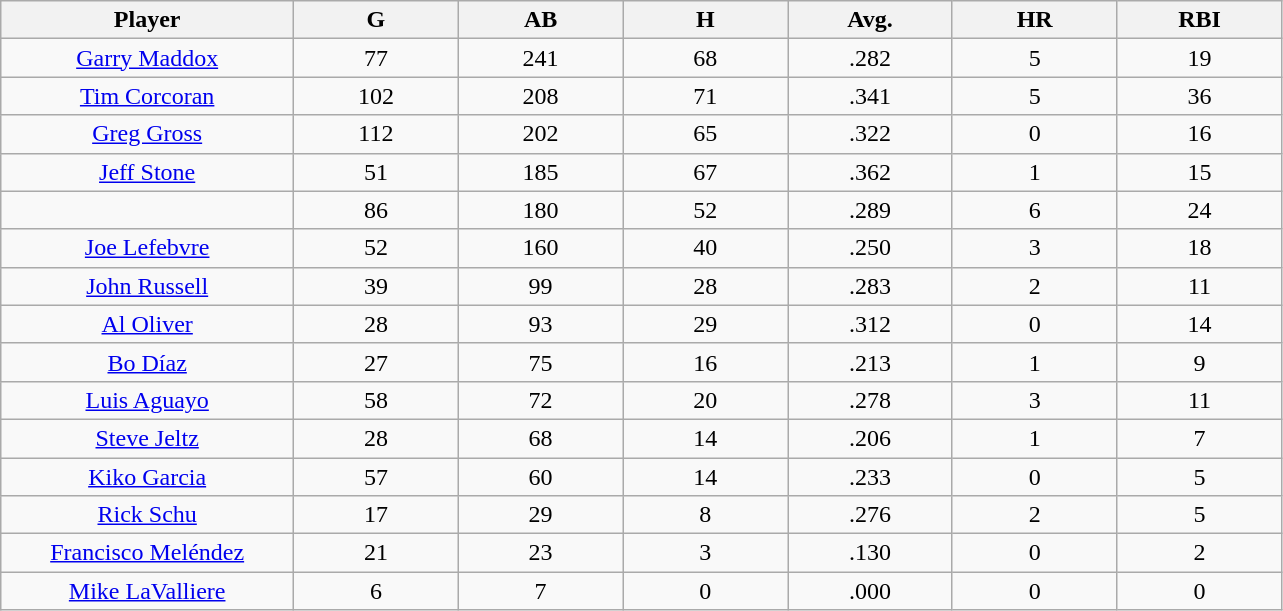<table class="wikitable sortable">
<tr>
<th bgcolor="#DDDDFF" width="16%">Player</th>
<th bgcolor="#DDDDFF" width="9%">G</th>
<th bgcolor="#DDDDFF" width="9%">AB</th>
<th bgcolor="#DDDDFF" width="9%">H</th>
<th bgcolor="#DDDDFF" width="9%">Avg.</th>
<th bgcolor="#DDDDFF" width="9%">HR</th>
<th bgcolor="#DDDDFF" width="9%">RBI</th>
</tr>
<tr align="center">
<td><a href='#'>Garry Maddox</a></td>
<td>77</td>
<td>241</td>
<td>68</td>
<td>.282</td>
<td>5</td>
<td>19</td>
</tr>
<tr align=center>
<td><a href='#'>Tim Corcoran</a></td>
<td>102</td>
<td>208</td>
<td>71</td>
<td>.341</td>
<td>5</td>
<td>36</td>
</tr>
<tr align=center>
<td><a href='#'>Greg Gross</a></td>
<td>112</td>
<td>202</td>
<td>65</td>
<td>.322</td>
<td>0</td>
<td>16</td>
</tr>
<tr align=center>
<td><a href='#'>Jeff Stone</a></td>
<td>51</td>
<td>185</td>
<td>67</td>
<td>.362</td>
<td>1</td>
<td>15</td>
</tr>
<tr align=center>
<td></td>
<td>86</td>
<td>180</td>
<td>52</td>
<td>.289</td>
<td>6</td>
<td>24</td>
</tr>
<tr align="center">
<td><a href='#'>Joe Lefebvre</a></td>
<td>52</td>
<td>160</td>
<td>40</td>
<td>.250</td>
<td>3</td>
<td>18</td>
</tr>
<tr align=center>
<td><a href='#'>John Russell</a></td>
<td>39</td>
<td>99</td>
<td>28</td>
<td>.283</td>
<td>2</td>
<td>11</td>
</tr>
<tr align=center>
<td><a href='#'>Al Oliver</a></td>
<td>28</td>
<td>93</td>
<td>29</td>
<td>.312</td>
<td>0</td>
<td>14</td>
</tr>
<tr align=center>
<td><a href='#'>Bo Díaz</a></td>
<td>27</td>
<td>75</td>
<td>16</td>
<td>.213</td>
<td>1</td>
<td>9</td>
</tr>
<tr align=center>
<td><a href='#'>Luis Aguayo</a></td>
<td>58</td>
<td>72</td>
<td>20</td>
<td>.278</td>
<td>3</td>
<td>11</td>
</tr>
<tr align=center>
<td><a href='#'>Steve Jeltz</a></td>
<td>28</td>
<td>68</td>
<td>14</td>
<td>.206</td>
<td>1</td>
<td>7</td>
</tr>
<tr align=center>
<td><a href='#'>Kiko Garcia</a></td>
<td>57</td>
<td>60</td>
<td>14</td>
<td>.233</td>
<td>0</td>
<td>5</td>
</tr>
<tr align=center>
<td><a href='#'>Rick Schu</a></td>
<td>17</td>
<td>29</td>
<td>8</td>
<td>.276</td>
<td>2</td>
<td>5</td>
</tr>
<tr align=center>
<td><a href='#'>Francisco Meléndez</a></td>
<td>21</td>
<td>23</td>
<td>3</td>
<td>.130</td>
<td>0</td>
<td>2</td>
</tr>
<tr align=center>
<td><a href='#'>Mike LaValliere</a></td>
<td>6</td>
<td>7</td>
<td>0</td>
<td>.000</td>
<td>0</td>
<td>0</td>
</tr>
</table>
